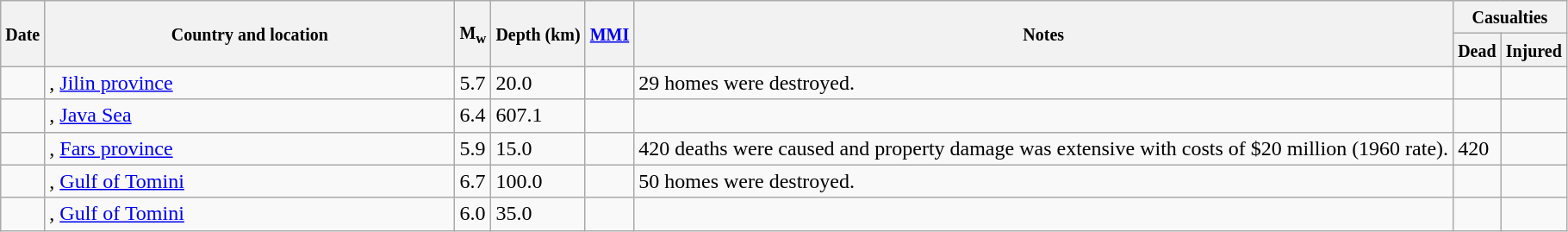<table class="wikitable sortable sort-under" style="border:1px black; margin-left:1em;">
<tr>
<th rowspan="2"><small>Date</small></th>
<th rowspan="2" style="width: 310px"><small>Country and location</small></th>
<th rowspan="2"><small>M<sub>w</sub></small></th>
<th rowspan="2"><small>Depth (km)</small></th>
<th rowspan="2"><small><a href='#'>MMI</a></small></th>
<th rowspan="2" class="unsortable"><small>Notes</small></th>
<th colspan="2"><small>Casualties</small></th>
</tr>
<tr>
<th><small>Dead</small></th>
<th><small>Injured</small></th>
</tr>
<tr>
<td></td>
<td>, <a href='#'>Jilin province</a></td>
<td>5.7</td>
<td>20.0</td>
<td></td>
<td>29 homes were destroyed.</td>
<td></td>
<td></td>
</tr>
<tr>
<td></td>
<td>, <a href='#'>Java Sea</a></td>
<td>6.4</td>
<td>607.1</td>
<td></td>
<td></td>
<td></td>
<td></td>
</tr>
<tr>
<td></td>
<td>, <a href='#'>Fars province</a></td>
<td>5.9</td>
<td>15.0</td>
<td></td>
<td>420 deaths were caused and property damage was extensive with costs of $20 million (1960 rate).</td>
<td>420</td>
<td></td>
</tr>
<tr>
<td></td>
<td>, <a href='#'>Gulf of Tomini</a></td>
<td>6.7</td>
<td>100.0</td>
<td></td>
<td>50 homes were destroyed.</td>
<td></td>
<td></td>
</tr>
<tr>
<td></td>
<td>, <a href='#'>Gulf of Tomini</a></td>
<td>6.0</td>
<td>35.0</td>
<td></td>
<td></td>
<td></td>
<td></td>
</tr>
</table>
